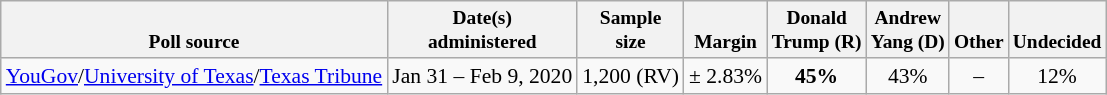<table class="wikitable" style="font-size:90%;text-align:center;">
<tr valign=bottom style="font-size:90%;">
<th>Poll source</th>
<th>Date(s)<br>administered</th>
<th>Sample<br>size</th>
<th>Margin<br></th>
<th>Donald<br>Trump (R)</th>
<th>Andrew<br>Yang (D)</th>
<th>Other</th>
<th>Undecided</th>
</tr>
<tr>
<td style="text-align:left;"><a href='#'>YouGov</a>/<a href='#'>University of Texas</a>/<a href='#'>Texas Tribune</a></td>
<td>Jan 31 – Feb 9, 2020</td>
<td>1,200 (RV)</td>
<td>± 2.83%</td>
<td><strong>45%</strong></td>
<td>43%</td>
<td>–</td>
<td>12%</td>
</tr>
</table>
